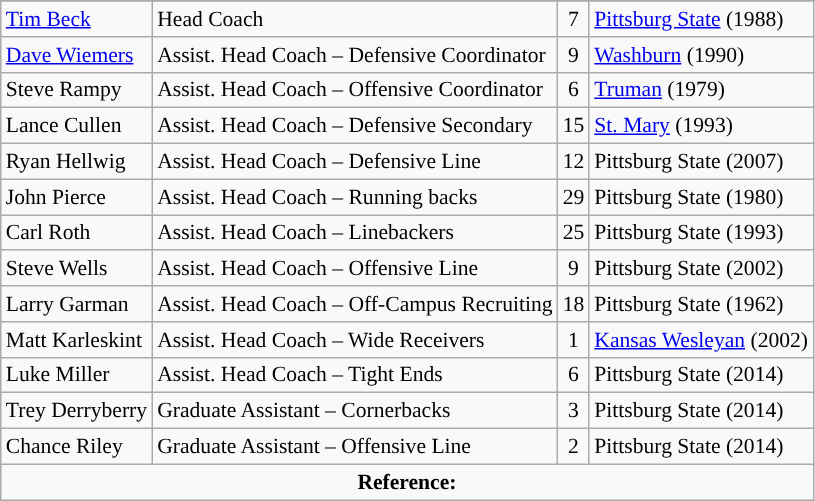<table class="wikitable" border="1" style="font-size:90%;">
<tr>
</tr>
<tr>
<td><a href='#'>Tim Beck</a></td>
<td>Head Coach</td>
<td align=center>7</td>
<td><a href='#'>Pittsburg State</a> (1988)</td>
</tr>
<tr>
<td><a href='#'>Dave Wiemers</a></td>
<td>Assist. Head Coach – Defensive Coordinator</td>
<td align=center>9</td>
<td><a href='#'>Washburn</a> (1990)</td>
</tr>
<tr>
<td>Steve Rampy</td>
<td>Assist. Head Coach – Offensive Coordinator</td>
<td align=center>6</td>
<td><a href='#'>Truman</a> (1979)</td>
</tr>
<tr>
<td>Lance Cullen</td>
<td>Assist. Head Coach – Defensive Secondary</td>
<td align=center>15</td>
<td><a href='#'>St. Mary</a> (1993)</td>
</tr>
<tr>
<td>Ryan Hellwig</td>
<td>Assist. Head Coach – Defensive Line</td>
<td align=center>12</td>
<td>Pittsburg State (2007)</td>
</tr>
<tr>
<td>John Pierce</td>
<td>Assist. Head Coach – Running backs</td>
<td align=center>29</td>
<td>Pittsburg State (1980)</td>
</tr>
<tr>
<td>Carl Roth</td>
<td>Assist. Head Coach – Linebackers</td>
<td align=center>25</td>
<td>Pittsburg State (1993)</td>
</tr>
<tr>
<td>Steve Wells</td>
<td>Assist. Head Coach – Offensive Line</td>
<td align=center>9</td>
<td>Pittsburg State (2002)</td>
</tr>
<tr>
<td>Larry Garman</td>
<td>Assist. Head Coach – Off-Campus Recruiting</td>
<td align=center>18</td>
<td>Pittsburg State (1962)</td>
</tr>
<tr>
<td>Matt Karleskint</td>
<td>Assist. Head Coach – Wide Receivers</td>
<td align=center>1</td>
<td><a href='#'>Kansas Wesleyan</a> (2002)</td>
</tr>
<tr>
<td>Luke Miller</td>
<td>Assist. Head Coach – Tight Ends</td>
<td align=center>6</td>
<td>Pittsburg State (2014)</td>
</tr>
<tr>
<td>Trey Derryberry</td>
<td>Graduate Assistant – Cornerbacks</td>
<td align=center>3</td>
<td>Pittsburg State (2014)</td>
</tr>
<tr>
<td>Chance Riley</td>
<td>Graduate Assistant – Offensive Line</td>
<td align=center>2</td>
<td>Pittsburg State (2014)</td>
</tr>
<tr align="center">
<td colspan=4><strong>Reference:</strong></td>
</tr>
</table>
